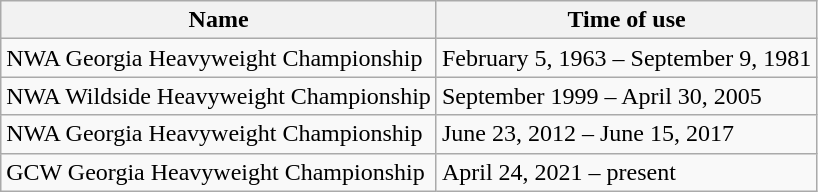<table class="wikitable" border="1">
<tr>
<th>Name</th>
<th>Time of use</th>
</tr>
<tr>
<td>NWA Georgia Heavyweight Championship</td>
<td>February 5, 1963 – September 9, 1981</td>
</tr>
<tr>
<td>NWA Wildside Heavyweight Championship</td>
<td>September 1999 – April 30, 2005</td>
</tr>
<tr>
<td>NWA Georgia Heavyweight Championship</td>
<td>June 23, 2012 – June 15, 2017</td>
</tr>
<tr>
<td>GCW Georgia Heavyweight Championship</td>
<td>April 24, 2021 – present</td>
</tr>
</table>
